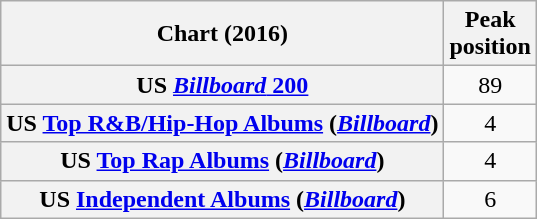<table class="wikitable sortable plainrowheaders" style="text-align:center">
<tr>
<th scope="col">Chart (2016)</th>
<th scope="col">Peak<br>position</th>
</tr>
<tr>
<th scope="row">US <a href='#'><em>Billboard</em> 200</a></th>
<td>89</td>
</tr>
<tr>
<th scope="row">US <a href='#'>Top R&B/Hip-Hop Albums</a> (<em><a href='#'>Billboard</a></em>)</th>
<td>4</td>
</tr>
<tr>
<th scope="row">US <a href='#'>Top Rap Albums</a> (<em><a href='#'>Billboard</a></em>)</th>
<td>4</td>
</tr>
<tr>
<th scope="row">US <a href='#'>Independent Albums</a> (<em><a href='#'>Billboard</a></em>)</th>
<td>6</td>
</tr>
</table>
